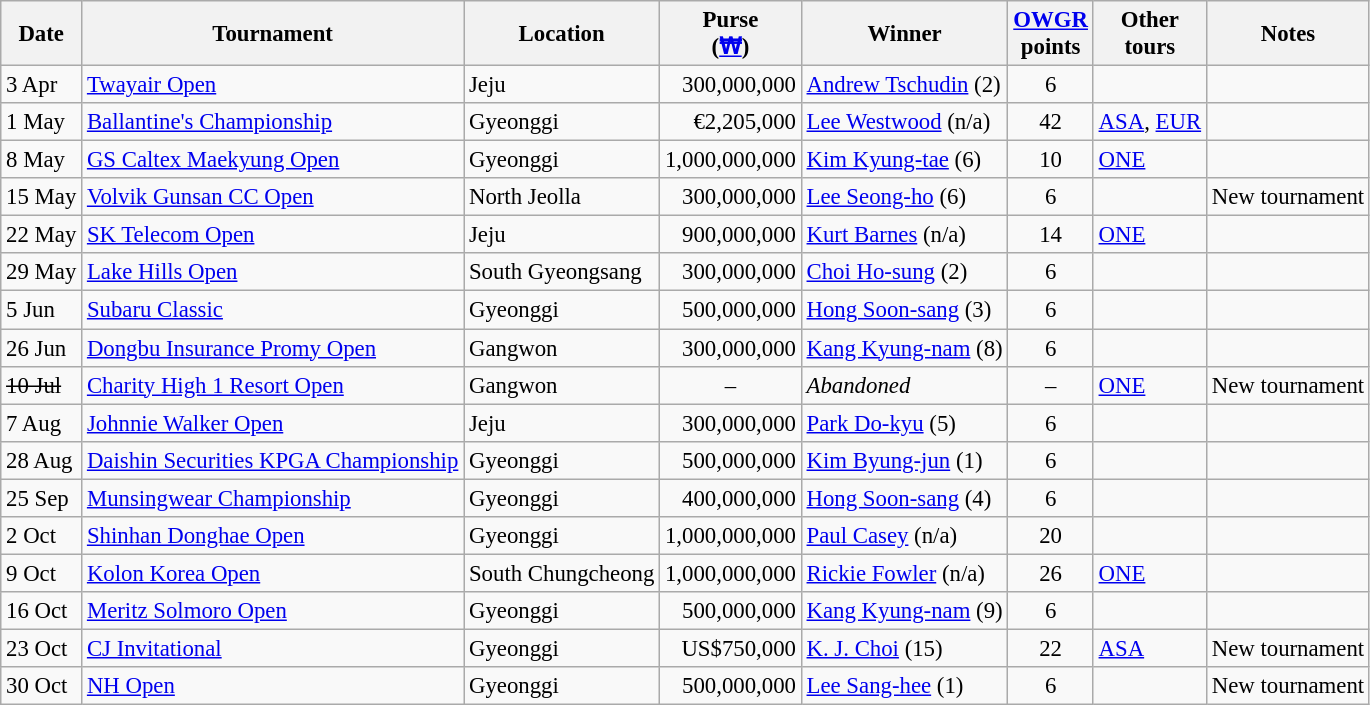<table class="wikitable" style="font-size:95%;">
<tr>
<th>Date</th>
<th>Tournament</th>
<th>Location</th>
<th>Purse<br>(<a href='#'>₩</a>)</th>
<th>Winner</th>
<th><a href='#'>OWGR</a><br>points</th>
<th>Other<br>tours</th>
<th>Notes</th>
</tr>
<tr>
<td>3 Apr</td>
<td><a href='#'>Twayair Open</a></td>
<td>Jeju</td>
<td align=right>300,000,000</td>
<td> <a href='#'>Andrew Tschudin</a> (2)</td>
<td align=center>6</td>
<td></td>
<td></td>
</tr>
<tr>
<td>1 May</td>
<td><a href='#'>Ballantine's Championship</a></td>
<td>Gyeonggi</td>
<td align=right>€2,205,000</td>
<td> <a href='#'>Lee Westwood</a> (n/a)</td>
<td align=center>42</td>
<td><a href='#'>ASA</a>, <a href='#'>EUR</a></td>
<td></td>
</tr>
<tr>
<td>8 May</td>
<td><a href='#'>GS Caltex Maekyung Open</a></td>
<td>Gyeonggi</td>
<td align=right>1,000,000,000</td>
<td> <a href='#'>Kim Kyung-tae</a> (6)</td>
<td align=center>10</td>
<td><a href='#'>ONE</a></td>
<td></td>
</tr>
<tr>
<td>15 May</td>
<td><a href='#'>Volvik Gunsan CC Open</a></td>
<td>North Jeolla</td>
<td align=right>300,000,000</td>
<td> <a href='#'>Lee Seong-ho</a> (6)</td>
<td align=center>6</td>
<td></td>
<td>New tournament</td>
</tr>
<tr>
<td>22 May</td>
<td><a href='#'>SK Telecom Open</a></td>
<td>Jeju</td>
<td align=right>900,000,000</td>
<td> <a href='#'>Kurt Barnes</a> (n/a)</td>
<td align=center>14</td>
<td><a href='#'>ONE</a></td>
<td></td>
</tr>
<tr>
<td>29 May</td>
<td><a href='#'>Lake Hills Open</a></td>
<td>South Gyeongsang</td>
<td align=right>300,000,000</td>
<td> <a href='#'>Choi Ho-sung</a> (2)</td>
<td align=center>6</td>
<td></td>
<td></td>
</tr>
<tr>
<td>5 Jun</td>
<td><a href='#'>Subaru Classic</a></td>
<td>Gyeonggi</td>
<td align=right>500,000,000</td>
<td> <a href='#'>Hong Soon-sang</a> (3)</td>
<td align=center>6</td>
<td></td>
<td></td>
</tr>
<tr>
<td>26 Jun</td>
<td><a href='#'>Dongbu Insurance Promy Open</a></td>
<td>Gangwon</td>
<td align=right>300,000,000</td>
<td> <a href='#'>Kang Kyung-nam</a> (8)</td>
<td align=center>6</td>
<td></td>
<td></td>
</tr>
<tr>
<td><s>10 Jul</s></td>
<td><a href='#'>Charity High 1 Resort Open</a></td>
<td>Gangwon</td>
<td align=center>–</td>
<td><em>Abandoned</em></td>
<td align=center>–</td>
<td><a href='#'>ONE</a></td>
<td>New tournament</td>
</tr>
<tr>
<td>7 Aug</td>
<td><a href='#'>Johnnie Walker Open</a></td>
<td>Jeju</td>
<td align=right>300,000,000</td>
<td> <a href='#'>Park Do-kyu</a> (5)</td>
<td align=center>6</td>
<td></td>
<td></td>
</tr>
<tr>
<td>28 Aug</td>
<td><a href='#'>Daishin Securities KPGA Championship</a></td>
<td>Gyeonggi</td>
<td align=right>500,000,000</td>
<td> <a href='#'>Kim Byung-jun</a> (1)</td>
<td align=center>6</td>
<td></td>
<td></td>
</tr>
<tr>
<td>25 Sep</td>
<td><a href='#'>Munsingwear Championship</a></td>
<td>Gyeonggi</td>
<td align=right>400,000,000</td>
<td> <a href='#'>Hong Soon-sang</a> (4)</td>
<td align=center>6</td>
<td></td>
<td></td>
</tr>
<tr>
<td>2 Oct</td>
<td><a href='#'>Shinhan Donghae Open</a></td>
<td>Gyeonggi</td>
<td align=right>1,000,000,000</td>
<td> <a href='#'>Paul Casey</a> (n/a)</td>
<td align=center>20</td>
<td></td>
<td></td>
</tr>
<tr>
<td>9 Oct</td>
<td><a href='#'>Kolon Korea Open</a></td>
<td>South Chungcheong</td>
<td align=right>1,000,000,000</td>
<td> <a href='#'>Rickie Fowler</a> (n/a)</td>
<td align=center>26</td>
<td><a href='#'>ONE</a></td>
<td></td>
</tr>
<tr>
<td>16 Oct</td>
<td><a href='#'>Meritz Solmoro Open</a></td>
<td>Gyeonggi</td>
<td align=right>500,000,000</td>
<td> <a href='#'>Kang Kyung-nam</a> (9)</td>
<td align=center>6</td>
<td></td>
<td></td>
</tr>
<tr>
<td>23 Oct</td>
<td><a href='#'>CJ Invitational</a></td>
<td>Gyeonggi</td>
<td align=right>US$750,000</td>
<td> <a href='#'>K. J. Choi</a> (15)</td>
<td align=center>22</td>
<td><a href='#'>ASA</a></td>
<td>New tournament</td>
</tr>
<tr>
<td>30 Oct</td>
<td><a href='#'>NH Open</a></td>
<td>Gyeonggi</td>
<td align=right>500,000,000</td>
<td> <a href='#'>Lee Sang-hee</a> (1)</td>
<td align=center>6</td>
<td></td>
<td>New tournament</td>
</tr>
</table>
